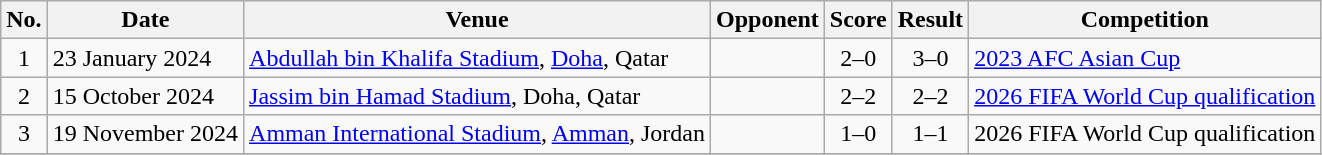<table class="wikitable">
<tr>
<th>No.</th>
<th>Date</th>
<th>Venue</th>
<th>Opponent</th>
<th>Score</th>
<th>Result</th>
<th>Competition</th>
</tr>
<tr>
<td align=center>1</td>
<td>23 January 2024</td>
<td><a href='#'>Abdullah bin Khalifa Stadium</a>, <a href='#'>Doha</a>, Qatar</td>
<td></td>
<td align=center>2–0</td>
<td align=center>3–0</td>
<td><a href='#'>2023 AFC Asian Cup</a></td>
</tr>
<tr>
<td align=center>2</td>
<td>15 October 2024</td>
<td><a href='#'>Jassim bin Hamad Stadium</a>, Doha, Qatar</td>
<td></td>
<td align=center>2–2</td>
<td align=center>2–2</td>
<td><a href='#'>2026 FIFA World Cup qualification</a></td>
</tr>
<tr>
<td align=center>3</td>
<td>19 November 2024</td>
<td><a href='#'>Amman International Stadium</a>, <a href='#'>Amman</a>, Jordan</td>
<td></td>
<td align=center>1–0</td>
<td align=center>1–1</td>
<td>2026 FIFA World Cup qualification</td>
</tr>
<tr>
</tr>
</table>
